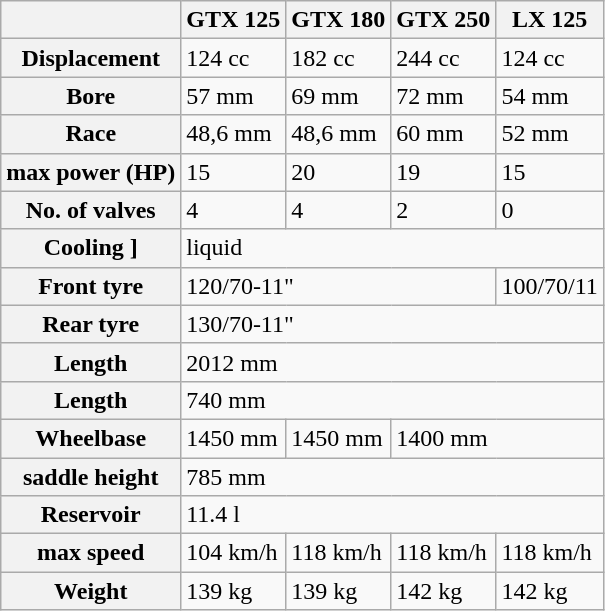<table class="wikitable">
<tr>
<th></th>
<th>GTX 125</th>
<th>GTX 180</th>
<th>GTX 250</th>
<th>LX 125</th>
</tr>
<tr>
<th>Displacement</th>
<td>124 cc</td>
<td>182 cc</td>
<td>244 cc</td>
<td>124 cc</td>
</tr>
<tr>
<th>Bore</th>
<td>57 mm</td>
<td>69 mm</td>
<td>72 mm</td>
<td>54 mm</td>
</tr>
<tr>
<th>Race</th>
<td>48,6 mm</td>
<td>48,6 mm</td>
<td>60 mm</td>
<td>52 mm</td>
</tr>
<tr>
<th>max power (HP)</th>
<td>15</td>
<td>20</td>
<td>19</td>
<td>15</td>
</tr>
<tr>
<th>No. of valves</th>
<td>4</td>
<td>4</td>
<td>2</td>
<td>0</td>
</tr>
<tr>
<th>Cooling ]</th>
<td colspan="4">liquid</td>
</tr>
<tr>
<th>Front tyre</th>
<td colspan="3">120/70-11"</td>
<td>100/70/11</td>
</tr>
<tr>
<th>Rear tyre</th>
<td colspan="4">130/70-11"</td>
</tr>
<tr>
<th>Length</th>
<td colspan="4">2012 mm</td>
</tr>
<tr>
<th>Length</th>
<td colspan="4">740 mm</td>
</tr>
<tr>
<th>Wheelbase</th>
<td>1450 mm</td>
<td>1450 mm</td>
<td colspan="2">1400 mm</td>
</tr>
<tr>
<th>saddle height</th>
<td colspan="4">785 mm</td>
</tr>
<tr>
<th>Reservoir</th>
<td colspan="4">11.4 l</td>
</tr>
<tr>
<th>max speed</th>
<td>104 km/h</td>
<td>118 km/h</td>
<td>118 km/h</td>
<td>118 km/h</td>
</tr>
<tr>
<th>Weight</th>
<td>139 kg</td>
<td>139 kg</td>
<td>142 kg</td>
<td>142 kg</td>
</tr>
</table>
